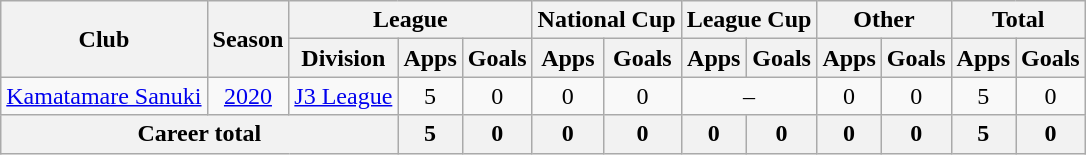<table class="wikitable" style="text-align: center">
<tr>
<th rowspan="2">Club</th>
<th rowspan="2">Season</th>
<th colspan="3">League</th>
<th colspan="2">National Cup</th>
<th colspan="2">League Cup</th>
<th colspan="2">Other</th>
<th colspan="2">Total</th>
</tr>
<tr>
<th>Division</th>
<th>Apps</th>
<th>Goals</th>
<th>Apps</th>
<th>Goals</th>
<th>Apps</th>
<th>Goals</th>
<th>Apps</th>
<th>Goals</th>
<th>Apps</th>
<th>Goals</th>
</tr>
<tr>
<td><a href='#'>Kamatamare Sanuki</a></td>
<td><a href='#'>2020</a></td>
<td><a href='#'>J3 League</a></td>
<td>5</td>
<td>0</td>
<td>0</td>
<td>0</td>
<td colspan="2">–</td>
<td>0</td>
<td>0</td>
<td>5</td>
<td>0</td>
</tr>
<tr>
<th colspan=3>Career total</th>
<th>5</th>
<th>0</th>
<th>0</th>
<th>0</th>
<th>0</th>
<th>0</th>
<th>0</th>
<th>0</th>
<th>5</th>
<th>0</th>
</tr>
</table>
